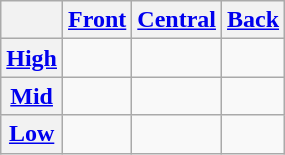<table class="wikitable" style="text-align:center">
<tr>
<th></th>
<th><a href='#'>Front</a></th>
<th><a href='#'>Central</a></th>
<th><a href='#'>Back</a></th>
</tr>
<tr>
<th><a href='#'>High</a></th>
<td></td>
<td></td>
<td></td>
</tr>
<tr>
<th><a href='#'>Mid</a></th>
<td></td>
<td></td>
<td></td>
</tr>
<tr>
<th><a href='#'>Low</a></th>
<td></td>
<td></td>
<td></td>
</tr>
</table>
